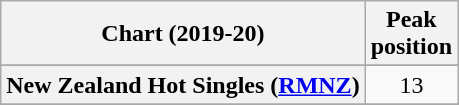<table class="wikitable sortable plainrowheaders" style="text-align:center">
<tr>
<th scope="col">Chart (2019-20)</th>
<th scope="col">Peak<br> position</th>
</tr>
<tr>
</tr>
<tr>
</tr>
<tr>
<th scope="row">New Zealand Hot Singles (<a href='#'>RMNZ</a>)</th>
<td>13</td>
</tr>
<tr>
</tr>
<tr>
</tr>
<tr>
</tr>
<tr>
</tr>
<tr>
</tr>
</table>
